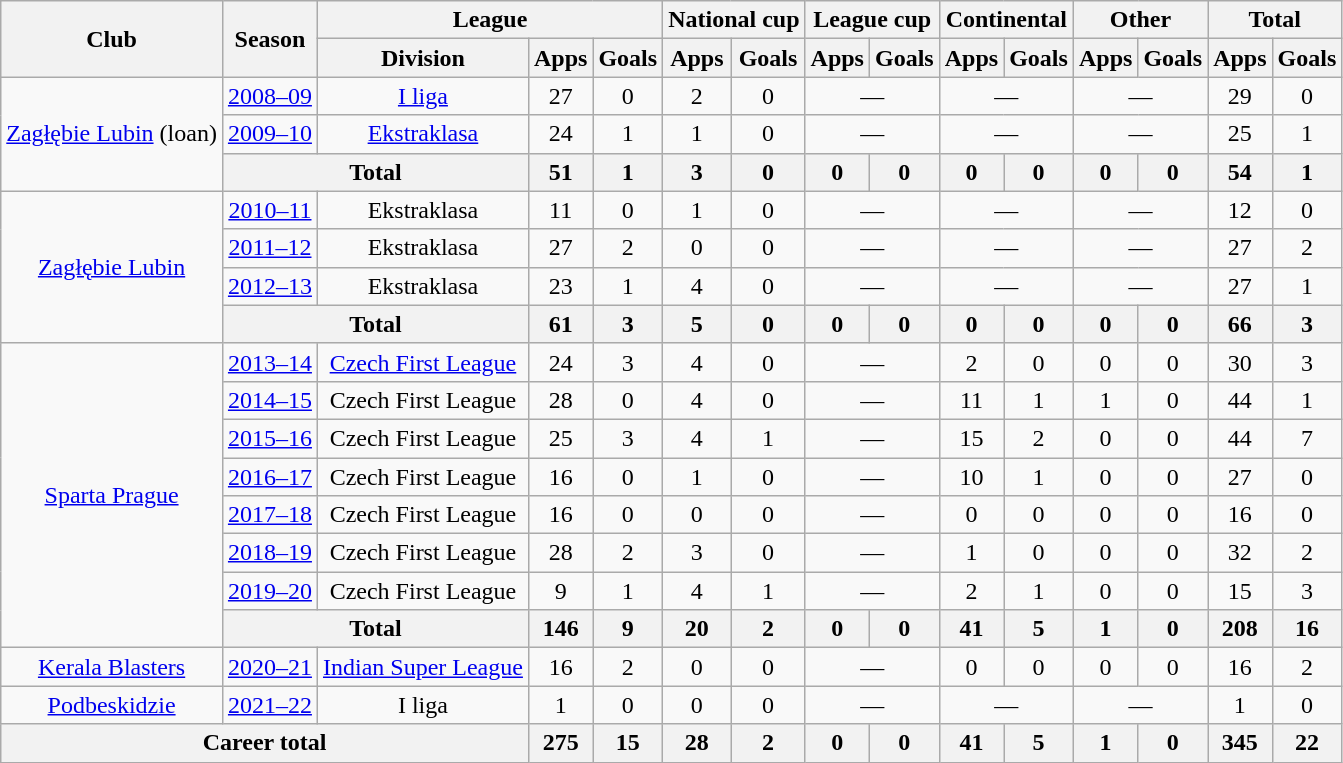<table class="wikitable" style="text-align:center">
<tr>
<th rowspan="2">Club</th>
<th rowspan="2">Season</th>
<th colspan="3">League</th>
<th colspan="2">National cup</th>
<th colspan="2">League cup</th>
<th colspan="2">Continental</th>
<th colspan="2">Other</th>
<th colspan="2">Total</th>
</tr>
<tr>
<th>Division</th>
<th>Apps</th>
<th>Goals</th>
<th>Apps</th>
<th>Goals</th>
<th>Apps</th>
<th>Goals</th>
<th>Apps</th>
<th>Goals</th>
<th>Apps</th>
<th>Goals</th>
<th>Apps</th>
<th>Goals</th>
</tr>
<tr>
<td rowspan="3"><a href='#'>Zagłębie Lubin</a> (loan)</td>
<td><a href='#'>2008–09</a></td>
<td><a href='#'>I liga</a></td>
<td>27</td>
<td>0</td>
<td>2</td>
<td>0</td>
<td colspan="2">—</td>
<td colspan="2">—</td>
<td colspan="2">—</td>
<td>29</td>
<td>0</td>
</tr>
<tr>
<td><a href='#'>2009–10</a></td>
<td><a href='#'>Ekstraklasa</a></td>
<td>24</td>
<td>1</td>
<td>1</td>
<td>0</td>
<td colspan="2">—</td>
<td colspan="2">—</td>
<td colspan="2">—</td>
<td>25</td>
<td>1</td>
</tr>
<tr>
<th colspan="2">Total</th>
<th>51</th>
<th>1</th>
<th>3</th>
<th>0</th>
<th>0</th>
<th>0</th>
<th>0</th>
<th>0</th>
<th>0</th>
<th>0</th>
<th>54</th>
<th>1</th>
</tr>
<tr>
<td rowspan="4"><a href='#'>Zagłębie Lubin</a></td>
<td><a href='#'>2010–11</a></td>
<td>Ekstraklasa</td>
<td>11</td>
<td>0</td>
<td>1</td>
<td>0</td>
<td colspan="2">—</td>
<td colspan="2">—</td>
<td colspan="2">—</td>
<td>12</td>
<td>0</td>
</tr>
<tr>
<td><a href='#'>2011–12</a></td>
<td>Ekstraklasa</td>
<td>27</td>
<td>2</td>
<td>0</td>
<td>0</td>
<td colspan="2">—</td>
<td colspan="2">—</td>
<td colspan="2">—</td>
<td>27</td>
<td>2</td>
</tr>
<tr>
<td><a href='#'>2012–13</a></td>
<td>Ekstraklasa</td>
<td>23</td>
<td>1</td>
<td>4</td>
<td>0</td>
<td colspan="2">—</td>
<td colspan="2">—</td>
<td colspan="2">—</td>
<td>27</td>
<td>1</td>
</tr>
<tr>
<th colspan="2">Total</th>
<th>61</th>
<th>3</th>
<th>5</th>
<th>0</th>
<th>0</th>
<th>0</th>
<th>0</th>
<th>0</th>
<th>0</th>
<th>0</th>
<th>66</th>
<th>3</th>
</tr>
<tr>
<td rowspan="8"><a href='#'>Sparta Prague</a></td>
<td><a href='#'>2013–14</a></td>
<td><a href='#'>Czech First League</a></td>
<td>24</td>
<td>3</td>
<td>4</td>
<td>0</td>
<td colspan="2">—</td>
<td>2</td>
<td>0</td>
<td>0</td>
<td>0</td>
<td>30</td>
<td>3</td>
</tr>
<tr>
<td><a href='#'>2014–15</a></td>
<td>Czech First League</td>
<td>28</td>
<td>0</td>
<td>4</td>
<td>0</td>
<td colspan="2">—</td>
<td>11</td>
<td>1</td>
<td>1</td>
<td>0</td>
<td>44</td>
<td>1</td>
</tr>
<tr>
<td><a href='#'>2015–16</a></td>
<td>Czech First League</td>
<td>25</td>
<td>3</td>
<td>4</td>
<td>1</td>
<td colspan="2">—</td>
<td>15</td>
<td>2</td>
<td>0</td>
<td>0</td>
<td>44</td>
<td>7</td>
</tr>
<tr>
<td><a href='#'>2016–17</a></td>
<td>Czech First League</td>
<td>16</td>
<td>0</td>
<td>1</td>
<td>0</td>
<td colspan="2">—</td>
<td>10</td>
<td>1</td>
<td>0</td>
<td>0</td>
<td>27</td>
<td>0</td>
</tr>
<tr>
<td><a href='#'>2017–18</a></td>
<td>Czech First League</td>
<td>16</td>
<td>0</td>
<td>0</td>
<td>0</td>
<td colspan="2">—</td>
<td>0</td>
<td>0</td>
<td>0</td>
<td>0</td>
<td>16</td>
<td>0</td>
</tr>
<tr>
<td><a href='#'>2018–19</a></td>
<td>Czech First League</td>
<td>28</td>
<td>2</td>
<td>3</td>
<td>0</td>
<td colspan="2">—</td>
<td>1</td>
<td>0</td>
<td>0</td>
<td>0</td>
<td>32</td>
<td>2</td>
</tr>
<tr>
<td><a href='#'>2019–20</a></td>
<td>Czech First League</td>
<td>9</td>
<td>1</td>
<td>4</td>
<td>1</td>
<td colspan="2">—</td>
<td>2</td>
<td>1</td>
<td>0</td>
<td>0</td>
<td>15</td>
<td>3</td>
</tr>
<tr>
<th colspan="2">Total</th>
<th>146</th>
<th>9</th>
<th>20</th>
<th>2</th>
<th>0</th>
<th>0</th>
<th>41</th>
<th>5</th>
<th>1</th>
<th>0</th>
<th>208</th>
<th>16</th>
</tr>
<tr>
<td><a href='#'>Kerala Blasters</a></td>
<td><a href='#'>2020–21</a></td>
<td><a href='#'>Indian Super League</a></td>
<td>16</td>
<td>2</td>
<td>0</td>
<td>0</td>
<td colspan="2">—</td>
<td>0</td>
<td>0</td>
<td>0</td>
<td>0</td>
<td>16</td>
<td>2</td>
</tr>
<tr>
<td><a href='#'>Podbeskidzie</a></td>
<td><a href='#'>2021–22</a></td>
<td>I liga</td>
<td>1</td>
<td>0</td>
<td>0</td>
<td>0</td>
<td colspan="2">—</td>
<td colspan="2">—</td>
<td colspan="2">—</td>
<td>1</td>
<td>0</td>
</tr>
<tr>
<th colspan="3">Career total</th>
<th>275</th>
<th>15</th>
<th>28</th>
<th>2</th>
<th>0</th>
<th>0</th>
<th>41</th>
<th>5</th>
<th>1</th>
<th>0</th>
<th>345</th>
<th>22</th>
</tr>
</table>
